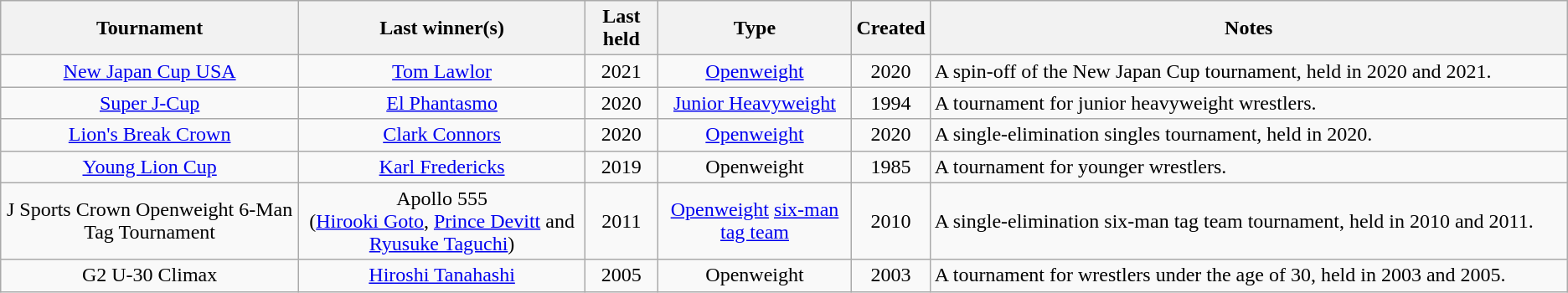<table class="wikitable" style="text-align:center;">
<tr>
<th>Tournament</th>
<th>Last winner(s)</th>
<th>Last held</th>
<th>Type</th>
<th>Created</th>
<th style="width: 500px;">Notes</th>
</tr>
<tr>
<td><a href='#'>New Japan Cup USA</a></td>
<td><a href='#'>Tom Lawlor</a></td>
<td>2021</td>
<td><a href='#'>Openweight</a></td>
<td>2020</td>
<td style="text-align:left;">A spin-off of the New Japan Cup tournament, held in 2020 and 2021.</td>
</tr>
<tr>
<td><a href='#'>Super J-Cup</a></td>
<td><a href='#'>El Phantasmo</a></td>
<td>2020</td>
<td><a href='#'>Junior Heavyweight</a></td>
<td>1994</td>
<td style="text-align:left;">A tournament for junior heavyweight wrestlers.</td>
</tr>
<tr>
<td><a href='#'>Lion's Break Crown</a></td>
<td><a href='#'>Clark Connors</a></td>
<td>2020</td>
<td><a href='#'>Openweight</a></td>
<td>2020</td>
<td style="text-align:left;">A single-elimination singles tournament, held in 2020.</td>
</tr>
<tr>
<td><a href='#'>Young Lion Cup</a></td>
<td><a href='#'>Karl Fredericks</a></td>
<td>2019</td>
<td>Openweight</td>
<td>1985</td>
<td style="text-align:left;">A tournament for younger wrestlers.</td>
</tr>
<tr>
<td>J Sports Crown Openweight 6-Man Tag Tournament</td>
<td>Apollo 555<br>(<a href='#'>Hirooki Goto</a>, <a href='#'>Prince Devitt</a> and <a href='#'>Ryusuke Taguchi</a>)</td>
<td>2011</td>
<td><a href='#'>Openweight</a> <a href='#'>six-man tag team</a></td>
<td>2010</td>
<td style="text-align:left;">A single-elimination six-man tag team tournament, held in 2010 and 2011.</td>
</tr>
<tr>
<td>G2 U-30 Climax</td>
<td><a href='#'>Hiroshi Tanahashi</a></td>
<td>2005</td>
<td>Openweight</td>
<td>2003</td>
<td style="text-align:left;">A tournament for wrestlers under the age of 30, held in 2003 and 2005.</td>
</tr>
</table>
